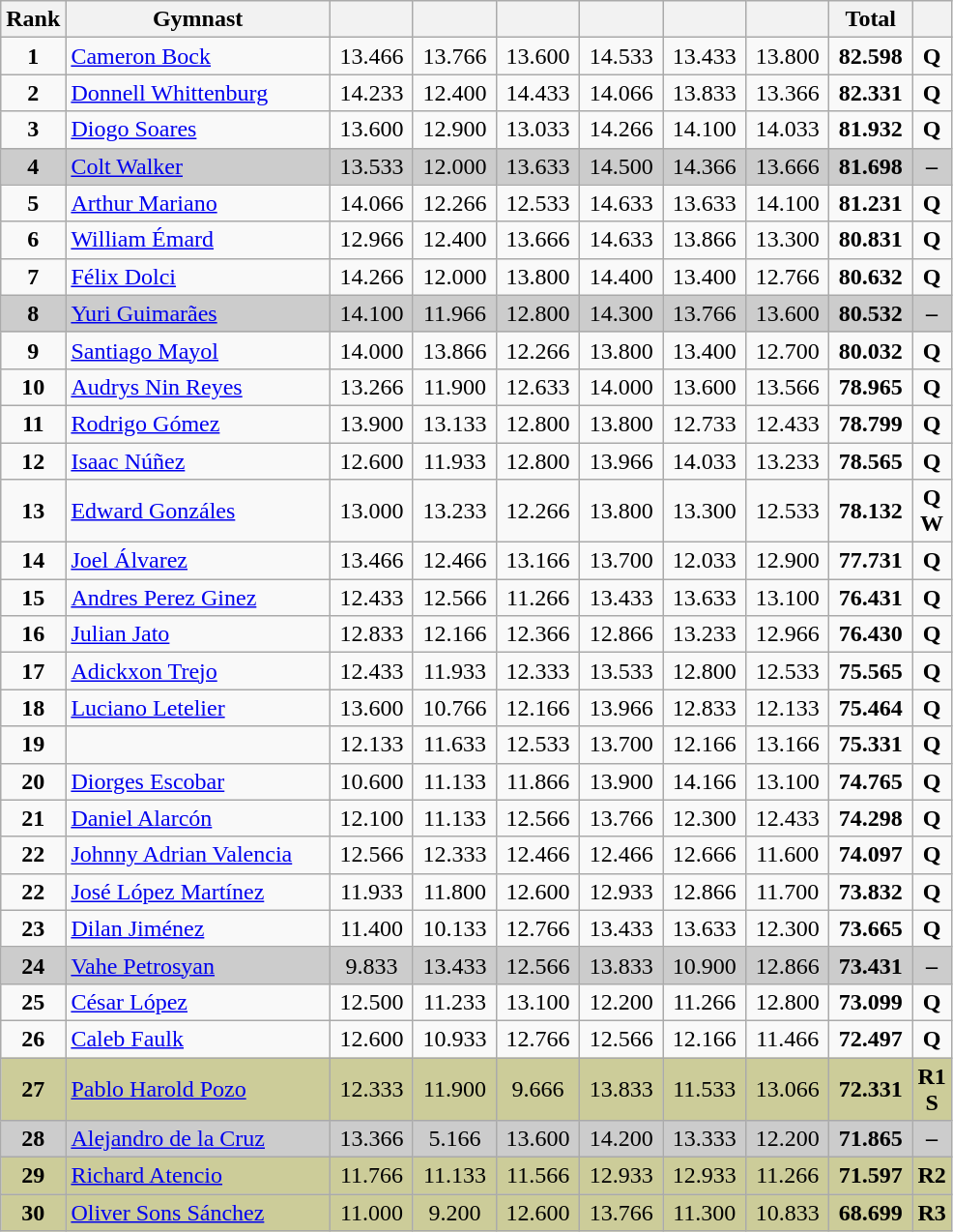<table class="wikitable sortable" style="text-align:center; font-size:100%">
<tr>
<th scope="col" style="width:15px;">Rank</th>
<th scope="col" style="width:175px;">Gymnast</th>
<th scope="col" style="width:50px;"></th>
<th scope="col" style="width:50px;"></th>
<th scope="col" style="width:50px;"></th>
<th scope="col" style="width:50px;"></th>
<th scope="col" style="width:50px;"></th>
<th scope="col" style="width:50px;"></th>
<th scope="col" style="width:50px;">Total</th>
<th scope="col" style="width:15px;"></th>
</tr>
<tr>
<td scope="row" style="text-align:center;"><strong>1</strong></td>
<td style="text-align:left;"> <a href='#'>Cameron Bock</a></td>
<td>13.466</td>
<td>13.766</td>
<td>13.600</td>
<td>14.533</td>
<td>13.433</td>
<td>13.800</td>
<td><strong>82.598</strong></td>
<td><strong>Q</strong></td>
</tr>
<tr>
<td scope="row" style="text-align:center;"><strong>2</strong></td>
<td style="text-align:left;"> <a href='#'>Donnell Whittenburg</a></td>
<td>14.233</td>
<td>12.400</td>
<td>14.433</td>
<td>14.066</td>
<td>13.833</td>
<td>13.366</td>
<td><strong>82.331</strong></td>
<td><strong>Q</strong></td>
</tr>
<tr>
<td scope="row" style="text-align:center;"><strong>3</strong></td>
<td style="text-align:left;"> <a href='#'>Diogo Soares</a></td>
<td>13.600</td>
<td>12.900</td>
<td>13.033</td>
<td>14.266</td>
<td>14.100</td>
<td>14.033</td>
<td><strong>81.932</strong></td>
<td><strong>Q</strong></td>
</tr>
<tr style="background:#cccccc;">
<td scope="row" style="text-align:center;"><strong>4</strong></td>
<td style="text-align:left;"> <a href='#'>Colt Walker</a></td>
<td>13.533</td>
<td>12.000</td>
<td>13.633</td>
<td>14.500</td>
<td>14.366</td>
<td>13.666</td>
<td><strong>81.698</strong></td>
<td><strong>–</strong></td>
</tr>
<tr>
<td scope="row" style="text-align:center;"><strong>5</strong></td>
<td style="text-align:left;"> <a href='#'>Arthur Mariano</a></td>
<td>14.066</td>
<td>12.266</td>
<td>12.533</td>
<td>14.633</td>
<td>13.633</td>
<td>14.100</td>
<td><strong>81.231</strong></td>
<td><strong>Q</strong></td>
</tr>
<tr>
<td scope="row" style="text-align:center;"><strong>6</strong></td>
<td style="text-align:left;"> <a href='#'>William Émard</a></td>
<td>12.966</td>
<td>12.400</td>
<td>13.666</td>
<td>14.633</td>
<td>13.866</td>
<td>13.300</td>
<td><strong>80.831</strong></td>
<td><strong>Q</strong></td>
</tr>
<tr>
<td scope="row" style="text-align:center;"><strong>7</strong></td>
<td style="text-align:left;"> <a href='#'>Félix Dolci</a></td>
<td>14.266</td>
<td>12.000</td>
<td>13.800</td>
<td>14.400</td>
<td>13.400</td>
<td>12.766</td>
<td><strong>80.632</strong></td>
<td><strong>Q</strong></td>
</tr>
<tr style="background:#cccccc;">
<td scope="row" style="text-align:center;"><strong>8</strong></td>
<td style="text-align:left;"> <a href='#'>Yuri Guimarães</a></td>
<td>14.100</td>
<td>11.966</td>
<td>12.800</td>
<td>14.300</td>
<td>13.766</td>
<td>13.600</td>
<td><strong>80.532</strong></td>
<td><strong>–</strong></td>
</tr>
<tr>
<td scope="row" style="text-align:center;"><strong>9</strong></td>
<td style="text-align:left;"> <a href='#'>Santiago Mayol</a></td>
<td>14.000</td>
<td>13.866</td>
<td>12.266</td>
<td>13.800</td>
<td>13.400</td>
<td>12.700</td>
<td><strong>80.032</strong></td>
<td><strong>Q</strong></td>
</tr>
<tr>
<td scope="row" style="text-align:center;"><strong>10</strong></td>
<td style="text-align:left;"> <a href='#'>Audrys Nin Reyes</a></td>
<td>13.266</td>
<td>11.900</td>
<td>12.633</td>
<td>14.000</td>
<td>13.600</td>
<td>13.566</td>
<td><strong>78.965</strong></td>
<td><strong>Q</strong></td>
</tr>
<tr>
<td scope="row" style="text-align:center;"><strong>11</strong></td>
<td style="text-align:left;"> <a href='#'>Rodrigo Gómez</a></td>
<td>13.900</td>
<td>13.133</td>
<td>12.800</td>
<td>13.800</td>
<td>12.733</td>
<td>12.433</td>
<td><strong>78.799</strong></td>
<td><strong>Q</strong></td>
</tr>
<tr>
<td scope="row" style="text-align:center;"><strong>12</strong></td>
<td style="text-align:left;"> <a href='#'>Isaac Núñez</a></td>
<td>12.600</td>
<td>11.933</td>
<td>12.800</td>
<td>13.966</td>
<td>14.033</td>
<td>13.233</td>
<td><strong>78.565</strong></td>
<td><strong>Q</strong></td>
</tr>
<tr>
<td scope="row" style="text-align:center;"><strong>13</strong></td>
<td style="text-align:left;"> <a href='#'>Edward Gonzáles</a></td>
<td>13.000</td>
<td>13.233</td>
<td>12.266</td>
<td>13.800</td>
<td>13.300</td>
<td>12.533</td>
<td><strong>78.132</strong></td>
<td><strong>Q W</strong></td>
</tr>
<tr>
<td scope="row" style="text-align:center;"><strong>14</strong></td>
<td style="text-align:left;"> <a href='#'>Joel Álvarez</a></td>
<td>13.466</td>
<td>12.466</td>
<td>13.166</td>
<td>13.700</td>
<td>12.033</td>
<td>12.900</td>
<td><strong>77.731</strong></td>
<td><strong>Q</strong></td>
</tr>
<tr>
<td scope="row" style="text-align:center;"><strong>15</strong></td>
<td style="text-align:left;"> <a href='#'>Andres Perez Ginez</a></td>
<td>12.433</td>
<td>12.566</td>
<td>11.266</td>
<td>13.433</td>
<td>13.633</td>
<td>13.100</td>
<td><strong>76.431</strong></td>
<td><strong>Q</strong></td>
</tr>
<tr>
<td scope="row" style="text-align:center;"><strong>16</strong></td>
<td style="text-align:left;"> <a href='#'>Julian Jato</a></td>
<td>12.833</td>
<td>12.166</td>
<td>12.366</td>
<td>12.866</td>
<td>13.233</td>
<td>12.966</td>
<td><strong>76.430</strong></td>
<td><strong>Q</strong></td>
</tr>
<tr>
<td scope="row" style="text-align:center;"><strong>17</strong></td>
<td style="text-align:left;"> <a href='#'>Adickxon Trejo</a></td>
<td>12.433</td>
<td>11.933</td>
<td>12.333</td>
<td>13.533</td>
<td>12.800</td>
<td>12.533</td>
<td><strong>75.565</strong></td>
<td><strong>Q</strong></td>
</tr>
<tr>
<td scope="row" style="text-align:center;"><strong>18</strong></td>
<td style="text-align:left;"> <a href='#'>Luciano Letelier</a></td>
<td>13.600</td>
<td>10.766</td>
<td>12.166</td>
<td>13.966</td>
<td>12.833</td>
<td>12.133</td>
<td><strong>75.464</strong></td>
<td><strong>Q</strong></td>
</tr>
<tr>
<td scope="row" style="text-align:center;"><strong>19</strong></td>
<td style="text-align:left;"></td>
<td>12.133</td>
<td>11.633</td>
<td>12.533</td>
<td>13.700</td>
<td>12.166</td>
<td>13.166</td>
<td><strong>75.331</strong></td>
<td><strong>Q</strong></td>
</tr>
<tr>
<td scope="row" style="text-align:center;"><strong>20</strong></td>
<td style="text-align:left;"> <a href='#'>Diorges Escobar</a></td>
<td>10.600</td>
<td>11.133</td>
<td>11.866</td>
<td>13.900</td>
<td>14.166</td>
<td>13.100</td>
<td><strong>74.765</strong></td>
<td><strong>Q</strong></td>
</tr>
<tr>
<td scope="row" style="text-align:center;"><strong>21</strong></td>
<td style="text-align:left;"> <a href='#'>Daniel Alarcón</a></td>
<td>12.100</td>
<td>11.133</td>
<td>12.566</td>
<td>13.766</td>
<td>12.300</td>
<td>12.433</td>
<td><strong>74.298</strong></td>
<td><strong>Q</strong></td>
</tr>
<tr>
<td scope="row" style="text-align:center;"><strong>22</strong></td>
<td style="text-align:left;"> <a href='#'>Johnny Adrian Valencia</a></td>
<td>12.566</td>
<td>12.333</td>
<td>12.466</td>
<td>12.466</td>
<td>12.666</td>
<td>11.600</td>
<td><strong>74.097</strong></td>
<td><strong>Q</strong></td>
</tr>
<tr>
<td scope="row" style="text-align:center;"><strong>22</strong></td>
<td style="text-align:left;"> <a href='#'>José López Martínez</a></td>
<td>11.933</td>
<td>11.800</td>
<td>12.600</td>
<td>12.933</td>
<td>12.866</td>
<td>11.700</td>
<td><strong>73.832</strong></td>
<td><strong>Q</strong></td>
</tr>
<tr>
<td scope="row" style="text-align:center;"><strong>23</strong></td>
<td style="text-align:left;"> <a href='#'>Dilan Jiménez</a></td>
<td>11.400</td>
<td>10.133</td>
<td>12.766</td>
<td>13.433</td>
<td>13.633</td>
<td>12.300</td>
<td><strong>73.665</strong></td>
<td><strong>Q</strong></td>
</tr>
<tr style="background:#cccccc;">
<td scope="row" style="text-align:center;"><strong>24</strong></td>
<td style="text-align:left;"> <a href='#'>Vahe Petrosyan</a></td>
<td>9.833</td>
<td>13.433</td>
<td>12.566</td>
<td>13.833</td>
<td>10.900</td>
<td>12.866</td>
<td><strong>73.431</strong></td>
<td><strong>–</strong></td>
</tr>
<tr>
<td scope="row" style="text-align:center;"><strong>25</strong></td>
<td style="text-align:left;"> <a href='#'>César López</a></td>
<td>12.500</td>
<td>11.233</td>
<td>13.100</td>
<td>12.200</td>
<td>11.266</td>
<td>12.800</td>
<td><strong>73.099</strong></td>
<td><strong>Q</strong></td>
</tr>
<tr>
<td scope="row" style="text-align:center;"><strong>26</strong></td>
<td style="text-align:left;"> <a href='#'>Caleb Faulk</a></td>
<td>12.600</td>
<td>10.933</td>
<td>12.766</td>
<td>12.566</td>
<td>12.166</td>
<td>11.466</td>
<td><strong>72.497</strong></td>
<td><strong>Q</strong></td>
</tr>
<tr style="background:#cccc99;">
<td scope="row" style="text-align:center;"><strong>27</strong></td>
<td style="text-align:left;"> <a href='#'>Pablo Harold Pozo</a></td>
<td>12.333</td>
<td>11.900</td>
<td>9.666</td>
<td>13.833</td>
<td>11.533</td>
<td>13.066</td>
<td><strong>72.331</strong></td>
<td><strong>R1 S</strong></td>
</tr>
<tr style="background:#cccccc;">
<td scope="row" style="text-align:center;"><strong>28</strong></td>
<td style="text-align:left;"> <a href='#'>Alejandro de la Cruz</a></td>
<td>13.366</td>
<td>5.166</td>
<td>13.600</td>
<td>14.200</td>
<td>13.333</td>
<td>12.200</td>
<td><strong>71.865</strong></td>
<td><strong>–</strong></td>
</tr>
<tr style="background:#cccc99;">
<td scope="row" style="text-align:center;"><strong>29</strong></td>
<td style="text-align:left;"> <a href='#'>Richard Atencio</a></td>
<td>11.766</td>
<td>11.133</td>
<td>11.566</td>
<td>12.933</td>
<td>12.933</td>
<td>11.266</td>
<td><strong>71.597</strong></td>
<td><strong>R2 </strong></td>
</tr>
<tr style="background:#cccc99;">
<td scope="row" style="text-align:center;"><strong>30</strong></td>
<td style="text-align:left;"> <a href='#'>Oliver Sons Sánchez</a></td>
<td>11.000</td>
<td>9.200</td>
<td>12.600</td>
<td>13.766</td>
<td>11.300</td>
<td>10.833</td>
<td><strong>68.699</strong></td>
<td><strong>R3</strong></td>
</tr>
</table>
